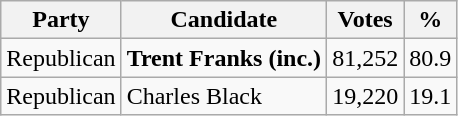<table class="wikitable">
<tr>
<th>Party</th>
<th>Candidate</th>
<th>Votes</th>
<th>%</th>
</tr>
<tr>
<td>Republican</td>
<td><strong>Trent Franks (inc.)</strong></td>
<td>81,252</td>
<td>80.9</td>
</tr>
<tr>
<td>Republican</td>
<td>Charles Black</td>
<td>19,220</td>
<td>19.1</td>
</tr>
</table>
